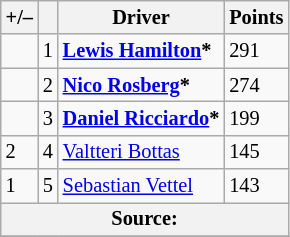<table class=wikitable style="font-size:85%">
<tr>
<th scope="col">+/–</th>
<th scope="col"></th>
<th scope="col">Driver</th>
<th scope="col">Points</th>
</tr>
<tr>
<td></td>
<td align="center">1</td>
<td> <strong><a href='#'>Lewis Hamilton</a>*</strong></td>
<td>291</td>
</tr>
<tr>
<td></td>
<td align="center">2</td>
<td> <strong><a href='#'>Nico Rosberg</a>*</strong></td>
<td>274</td>
</tr>
<tr>
<td></td>
<td align="center">3</td>
<td> <strong><a href='#'>Daniel Ricciardo</a>*</strong></td>
<td>199</td>
</tr>
<tr>
<td> 2</td>
<td align="center">4</td>
<td> <a href='#'>Valtteri Bottas</a></td>
<td>145</td>
</tr>
<tr>
<td> 1</td>
<td align="center">5</td>
<td> <a href='#'>Sebastian Vettel</a></td>
<td>143</td>
</tr>
<tr>
<th colspan="4">Source:</th>
</tr>
<tr>
</tr>
</table>
